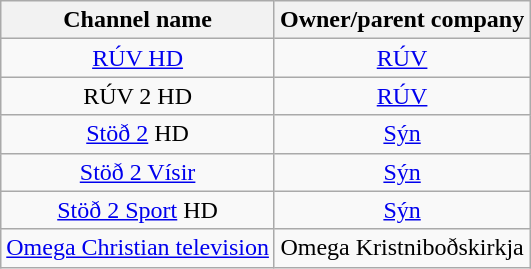<table class="wikitable sortable" style="border-collapse:collapse; text-align:center">
<tr>
<th>Channel name</th>
<th>Owner/parent company</th>
</tr>
<tr>
<td><a href='#'>RÚV HD</a></td>
<td><a href='#'>RÚV</a></td>
</tr>
<tr>
<td>RÚV 2 HD</td>
<td><a href='#'>RÚV</a></td>
</tr>
<tr>
<td><a href='#'>Stöð 2</a> HD</td>
<td><a href='#'>Sýn</a></td>
</tr>
<tr>
<td><a href='#'>Stöð 2 Vísir</a></td>
<td><a href='#'>Sýn</a></td>
</tr>
<tr>
<td><a href='#'>Stöð 2 Sport</a> HD</td>
<td><a href='#'>Sýn</a></td>
</tr>
<tr>
<td><a href='#'>Omega Christian television</a></td>
<td>Omega Kristniboðskirkja</td>
</tr>
</table>
